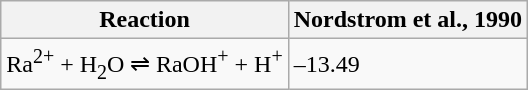<table class="wikitable">
<tr>
<th>Reaction</th>
<th>Nordstrom et al., 1990</th>
</tr>
<tr>
<td>Ra<sup>2+</sup> + H<sub>2</sub>O ⇌ RaOH<sup>+</sup> + H<sup>+</sup></td>
<td>–13.49</td>
</tr>
</table>
